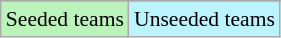<table class="wikitable" style="font-size:90%; text-align:center;">
<tr>
</tr>
<tr>
<td style="background:#BBF3BB;">Seeded teams</td>
<td style="background:#BBF3FF;">Unseeded teams</td>
</tr>
</table>
